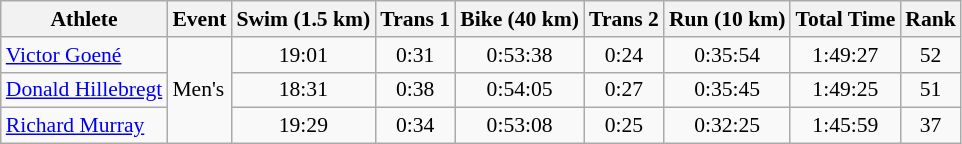<table class="wikitable" style="font-size:90%">
<tr>
<th>Athlete</th>
<th>Event</th>
<th>Swim (1.5 km)</th>
<th>Trans 1</th>
<th>Bike (40 km)</th>
<th>Trans 2</th>
<th>Run (10 km)</th>
<th>Total Time</th>
<th>Rank</th>
</tr>
<tr align=center>
<td align=left><a href='#'>Victor Goené</a></td>
<td align=left rowspan=4>Men's</td>
<td>19:01</td>
<td>0:31</td>
<td>0:53:38</td>
<td>0:24</td>
<td>0:35:54</td>
<td>1:49:27</td>
<td>52</td>
</tr>
<tr align=center>
<td align=left><a href='#'>Donald Hillebregt</a></td>
<td>18:31</td>
<td>0:38</td>
<td>0:54:05</td>
<td>0:27</td>
<td>0:35:45</td>
<td>1:49:25</td>
<td>51</td>
</tr>
<tr align=center>
<td align=left><a href='#'>Richard Murray</a></td>
<td>19:29</td>
<td>0:34</td>
<td>0:53:08</td>
<td>0:25</td>
<td>0:32:25</td>
<td>1:45:59</td>
<td>37</td>
</tr>
</table>
